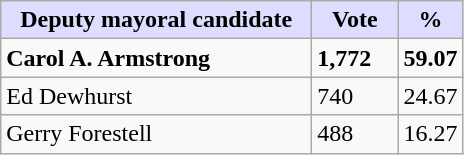<table class="wikitable">
<tr>
<th style="background:#ddf; width:200px;">Deputy mayoral candidate</th>
<th style="background:#ddf; width:50px;">Vote</th>
<th style="background:#ddf; width:30px;">%</th>
</tr>
<tr>
<td><strong>Carol A. Armstrong</strong></td>
<td><strong>1,772</strong></td>
<td><strong>59.07</strong></td>
</tr>
<tr>
<td>Ed Dewhurst</td>
<td>740</td>
<td>24.67</td>
</tr>
<tr>
<td>Gerry Forestell</td>
<td>488</td>
<td>16.27</td>
</tr>
</table>
